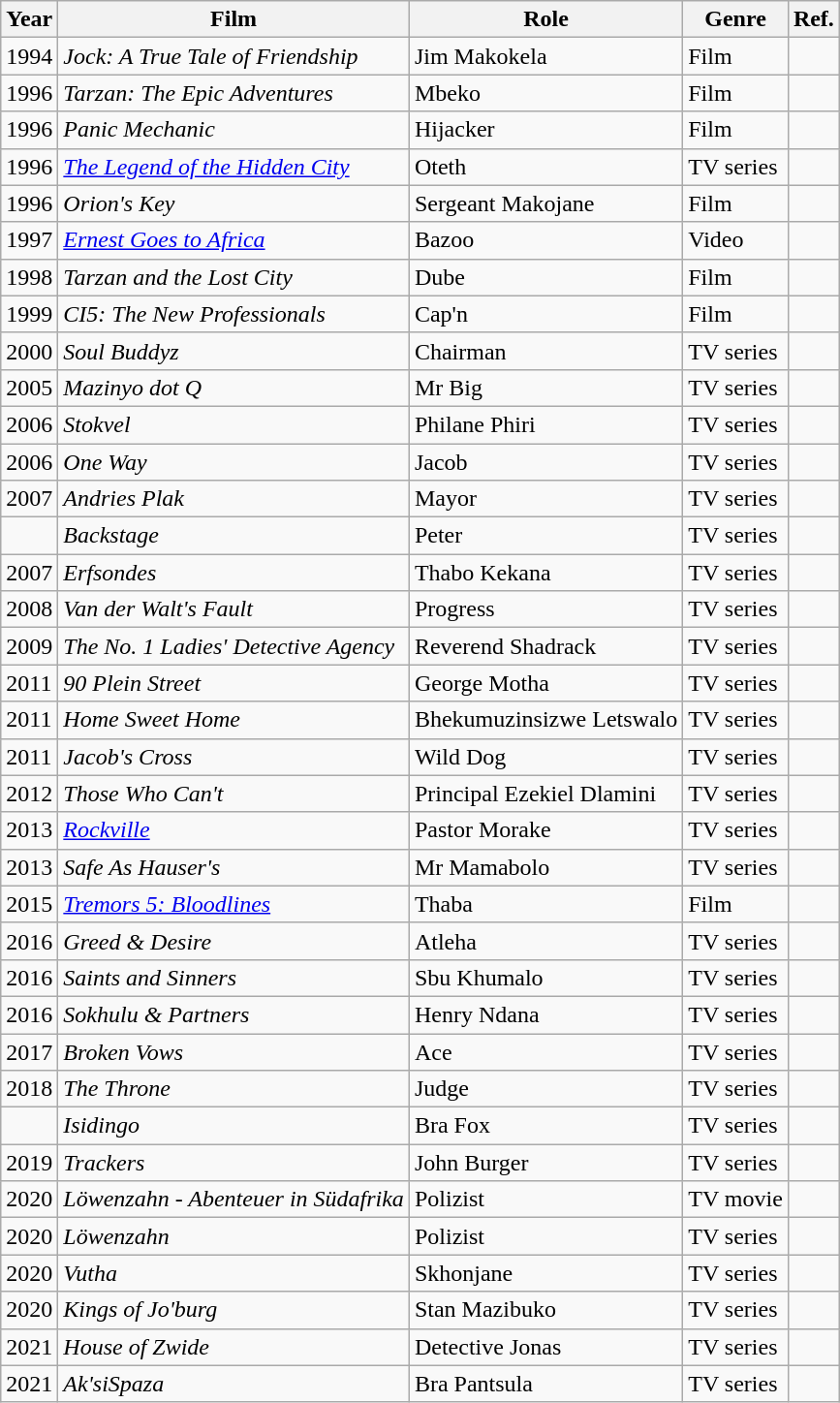<table class="wikitable">
<tr>
<th>Year</th>
<th>Film</th>
<th>Role</th>
<th>Genre</th>
<th>Ref.</th>
</tr>
<tr>
<td>1994</td>
<td><em>Jock: A True Tale of Friendship</em></td>
<td>Jim Makokela</td>
<td>Film</td>
<td></td>
</tr>
<tr>
<td>1996</td>
<td><em>Tarzan: The Epic Adventures</em></td>
<td>Mbeko</td>
<td>Film</td>
<td></td>
</tr>
<tr>
<td>1996</td>
<td><em>Panic Mechanic</em></td>
<td>Hijacker</td>
<td>Film</td>
<td></td>
</tr>
<tr>
<td>1996</td>
<td><em><a href='#'>The Legend of the Hidden City</a></em></td>
<td>Oteth</td>
<td>TV series</td>
<td></td>
</tr>
<tr>
<td>1996</td>
<td><em>Orion's Key</em></td>
<td>Sergeant Makojane</td>
<td>Film</td>
<td></td>
</tr>
<tr>
<td>1997</td>
<td><em><a href='#'>Ernest Goes to Africa</a></em></td>
<td>Bazoo</td>
<td>Video</td>
<td></td>
</tr>
<tr>
<td>1998</td>
<td><em>Tarzan and the Lost City</em></td>
<td>Dube</td>
<td>Film</td>
<td></td>
</tr>
<tr>
<td>1999</td>
<td><em>CI5: The New Professionals</em></td>
<td>Cap'n</td>
<td>Film</td>
<td></td>
</tr>
<tr>
<td>2000</td>
<td><em>Soul Buddyz</em></td>
<td>Chairman</td>
<td>TV series</td>
<td></td>
</tr>
<tr>
<td>2005</td>
<td><em>Mazinyo dot Q</em></td>
<td>Mr Big</td>
<td>TV series</td>
<td></td>
</tr>
<tr>
<td>2006</td>
<td><em>Stokvel</em></td>
<td>Philane Phiri</td>
<td>TV series</td>
<td></td>
</tr>
<tr>
<td>2006</td>
<td><em>One Way</em></td>
<td>Jacob</td>
<td>TV series</td>
<td></td>
</tr>
<tr>
<td>2007</td>
<td><em>Andries Plak</em></td>
<td>Mayor</td>
<td>TV series</td>
<td></td>
</tr>
<tr>
<td></td>
<td><em>Backstage</em></td>
<td>Peter</td>
<td>TV series</td>
<td></td>
</tr>
<tr>
<td>2007</td>
<td><em>Erfsondes</em></td>
<td>Thabo Kekana</td>
<td>TV series</td>
<td></td>
</tr>
<tr>
<td>2008</td>
<td><em>Van der Walt's Fault</em></td>
<td>Progress</td>
<td>TV series</td>
<td></td>
</tr>
<tr>
<td>2009</td>
<td><em>The No. 1 Ladies' Detective Agency</em></td>
<td>Reverend Shadrack</td>
<td>TV series</td>
<td></td>
</tr>
<tr>
<td>2011</td>
<td><em>90 Plein Street</em></td>
<td>George Motha</td>
<td>TV series</td>
<td></td>
</tr>
<tr>
<td>2011</td>
<td><em>Home Sweet Home</em></td>
<td>Bhekumuzinsizwe Letswalo</td>
<td>TV series</td>
<td></td>
</tr>
<tr>
<td>2011</td>
<td><em>Jacob's Cross</em></td>
<td>Wild Dog</td>
<td>TV series</td>
<td></td>
</tr>
<tr>
<td>2012</td>
<td><em>Those Who Can't</em></td>
<td>Principal Ezekiel Dlamini</td>
<td>TV series</td>
<td></td>
</tr>
<tr>
<td>2013</td>
<td><em><a href='#'>Rockville</a></em></td>
<td>Pastor Morake</td>
<td>TV series</td>
<td></td>
</tr>
<tr>
<td>2013</td>
<td><em>Safe As Hauser's</em></td>
<td>Mr Mamabolo</td>
<td>TV series</td>
<td></td>
</tr>
<tr>
<td>2015</td>
<td><em><a href='#'>Tremors 5: Bloodlines</a></em></td>
<td>Thaba</td>
<td>Film</td>
<td></td>
</tr>
<tr>
<td>2016</td>
<td><em>Greed & Desire</em></td>
<td>Atleha</td>
<td>TV series</td>
<td></td>
</tr>
<tr>
<td>2016</td>
<td><em>Saints and Sinners</em></td>
<td>Sbu Khumalo</td>
<td>TV series</td>
<td></td>
</tr>
<tr>
<td>2016</td>
<td><em>Sokhulu & Partners</em></td>
<td>Henry Ndana</td>
<td>TV series</td>
<td></td>
</tr>
<tr>
<td>2017</td>
<td><em>Broken Vows</em></td>
<td>Ace</td>
<td>TV series</td>
<td></td>
</tr>
<tr>
<td>2018</td>
<td><em>The Throne</em></td>
<td>Judge</td>
<td>TV series</td>
<td></td>
</tr>
<tr>
<td></td>
<td><em>Isidingo</em></td>
<td>Bra Fox</td>
<td>TV series</td>
<td></td>
</tr>
<tr>
<td>2019</td>
<td><em>Trackers</em></td>
<td>John Burger</td>
<td>TV series</td>
<td></td>
</tr>
<tr>
<td>2020</td>
<td><em>Löwenzahn - Abenteuer in Südafrika</em></td>
<td>Polizist</td>
<td>TV movie</td>
<td></td>
</tr>
<tr>
<td>2020</td>
<td><em>Löwenzahn</em></td>
<td>Polizist</td>
<td>TV series</td>
<td></td>
</tr>
<tr>
<td>2020</td>
<td><em>Vutha</em></td>
<td>Skhonjane</td>
<td>TV series</td>
<td></td>
</tr>
<tr>
<td>2020</td>
<td><em>Kings of Jo'burg</em></td>
<td>Stan Mazibuko</td>
<td>TV series</td>
<td></td>
</tr>
<tr>
<td>2021</td>
<td><em>House of Zwide</em></td>
<td>Detective Jonas</td>
<td>TV series</td>
<td></td>
</tr>
<tr>
<td>2021</td>
<td><em>Ak'siSpaza</em></td>
<td>Bra Pantsula</td>
<td>TV series</td>
<td></td>
</tr>
</table>
